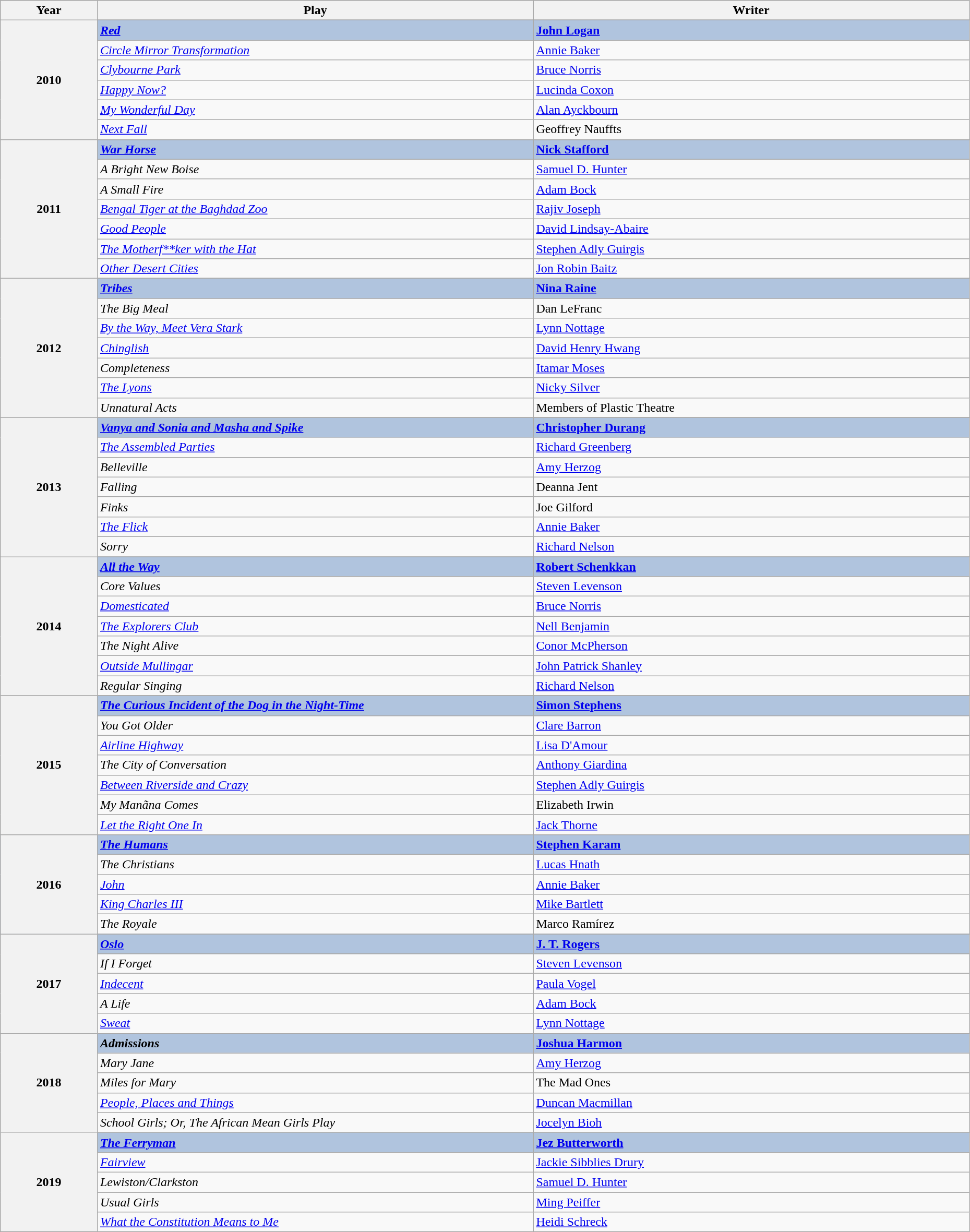<table class="wikitable" style="width:98%;">
<tr style="background:#bebebe;">
<th style="width:10%;">Year</th>
<th style="width:45%;">Play</th>
<th style="width:45%;">Writer</th>
</tr>
<tr>
<th rowspan="7">2010</th>
</tr>
<tr style="background:#B0C4DE">
<td><strong><em><a href='#'>Red</a></em></strong></td>
<td><strong><a href='#'>John Logan</a> </strong></td>
</tr>
<tr>
<td><em><a href='#'>Circle Mirror Transformation</a></em></td>
<td><a href='#'>Annie Baker</a></td>
</tr>
<tr>
<td><em><a href='#'>Clybourne Park</a></em></td>
<td><a href='#'>Bruce Norris</a></td>
</tr>
<tr>
<td><em><a href='#'>Happy Now?</a></em></td>
<td><a href='#'>Lucinda Coxon</a></td>
</tr>
<tr>
<td><em><a href='#'>My Wonderful Day</a></em></td>
<td><a href='#'>Alan Ayckbourn</a></td>
</tr>
<tr>
<td><em><a href='#'>Next Fall</a></em></td>
<td>Geoffrey Nauffts</td>
</tr>
<tr>
<th rowspan="8">2011</th>
</tr>
<tr style="background:#B0C4DE">
<td><strong><em><a href='#'>War Horse</a></em></strong></td>
<td><strong><a href='#'>Nick Stafford</a> </strong></td>
</tr>
<tr>
<td><em>A Bright New Boise</em></td>
<td><a href='#'>Samuel D. Hunter</a></td>
</tr>
<tr>
<td><em>A Small Fire</em></td>
<td><a href='#'>Adam Bock</a></td>
</tr>
<tr>
<td><em><a href='#'>Bengal Tiger at the Baghdad Zoo</a></em></td>
<td><a href='#'>Rajiv Joseph</a></td>
</tr>
<tr>
<td><em><a href='#'>Good People</a></em></td>
<td><a href='#'>David Lindsay-Abaire</a></td>
</tr>
<tr>
<td><em><a href='#'>The Motherf**ker with the Hat</a></em></td>
<td><a href='#'>Stephen Adly Guirgis</a></td>
</tr>
<tr>
<td><em><a href='#'>Other Desert Cities</a></em></td>
<td><a href='#'>Jon Robin Baitz</a></td>
</tr>
<tr>
<th rowspan="8">2012</th>
</tr>
<tr style="background:#B0C4DE">
<td><strong><em><a href='#'>Tribes</a></em></strong></td>
<td><strong><a href='#'>Nina Raine</a></strong></td>
</tr>
<tr>
<td><em>The Big Meal</em></td>
<td>Dan LeFranc</td>
</tr>
<tr>
<td><em><a href='#'>By the Way, Meet Vera Stark</a></em></td>
<td><a href='#'>Lynn Nottage</a></td>
</tr>
<tr>
<td><em><a href='#'>Chinglish</a></em></td>
<td><a href='#'>David Henry Hwang</a></td>
</tr>
<tr>
<td><em>Completeness</em></td>
<td><a href='#'>Itamar Moses</a></td>
</tr>
<tr>
<td><em><a href='#'>The Lyons</a></em></td>
<td><a href='#'>Nicky Silver</a></td>
</tr>
<tr>
<td><em>Unnatural Acts</em></td>
<td>Members of Plastic Theatre</td>
</tr>
<tr>
<th rowspan="8">2013</th>
</tr>
<tr style="background:#B0C4DE">
<td><strong><em><a href='#'>Vanya and Sonia and Masha and Spike</a></em></strong></td>
<td><strong><a href='#'>Christopher Durang</a> </strong></td>
</tr>
<tr>
<td><em><a href='#'>The Assembled Parties</a></em></td>
<td><a href='#'>Richard Greenberg</a></td>
</tr>
<tr>
<td><em>Belleville</em></td>
<td><a href='#'>Amy Herzog</a></td>
</tr>
<tr>
<td><em>Falling</em></td>
<td>Deanna Jent</td>
</tr>
<tr>
<td><em>Finks</em></td>
<td>Joe Gilford</td>
</tr>
<tr>
<td><em><a href='#'>The Flick</a></em></td>
<td><a href='#'>Annie Baker</a></td>
</tr>
<tr>
<td><em>Sorry</em></td>
<td><a href='#'>Richard Nelson</a></td>
</tr>
<tr>
<th rowspan="8">2014</th>
</tr>
<tr style="background:#B0C4DE">
<td><strong><em><a href='#'>All the Way</a></em></strong></td>
<td><strong><a href='#'>Robert Schenkkan</a> </strong></td>
</tr>
<tr>
<td><em>Core Values</em></td>
<td><a href='#'>Steven Levenson</a></td>
</tr>
<tr>
<td><em><a href='#'>Domesticated</a></em></td>
<td><a href='#'>Bruce Norris</a></td>
</tr>
<tr>
<td><em><a href='#'>The Explorers Club</a></em></td>
<td><a href='#'>Nell Benjamin</a></td>
</tr>
<tr>
<td><em>The Night Alive</em></td>
<td><a href='#'>Conor McPherson</a></td>
</tr>
<tr>
<td><em><a href='#'>Outside Mullingar</a></em></td>
<td><a href='#'>John Patrick Shanley</a></td>
</tr>
<tr>
<td><em>Regular Singing</em></td>
<td><a href='#'>Richard Nelson</a></td>
</tr>
<tr>
<th rowspan="8">2015</th>
</tr>
<tr style="background:#B0C4DE">
<td><strong><em><a href='#'>The Curious Incident of the Dog in the Night-Time</a></em></strong></td>
<td><strong><a href='#'>Simon Stephens</a> </strong></td>
</tr>
<tr>
<td><em>You Got Older</em></td>
<td><a href='#'>Clare Barron</a></td>
</tr>
<tr>
<td><em><a href='#'>Airline Highway</a></em></td>
<td><a href='#'>Lisa D'Amour</a></td>
</tr>
<tr>
<td><em>The City of Conversation</em></td>
<td><a href='#'>Anthony Giardina</a></td>
</tr>
<tr>
<td><em><a href='#'>Between Riverside and Crazy</a></em></td>
<td><a href='#'>Stephen Adly Guirgis</a></td>
</tr>
<tr>
<td><em>My Manãna Comes</em></td>
<td>Elizabeth Irwin</td>
</tr>
<tr>
<td><em><a href='#'>Let the Right One In</a></em></td>
<td><a href='#'>Jack Thorne</a></td>
</tr>
<tr style="background:#B0C4DE">
<th rowspan="5">2016</th>
<td><strong><em><a href='#'>The Humans</a></em></strong></td>
<td><strong><a href='#'>Stephen Karam</a> </strong></td>
</tr>
<tr>
<td><em>The Christians</em></td>
<td><a href='#'>Lucas Hnath</a></td>
</tr>
<tr>
<td><em><a href='#'>John</a></em></td>
<td><a href='#'>Annie Baker</a></td>
</tr>
<tr>
<td><em><a href='#'>King Charles III</a></em></td>
<td><a href='#'>Mike Bartlett</a></td>
</tr>
<tr>
<td><em>The Royale</em></td>
<td>Marco Ramírez</td>
</tr>
<tr>
<th rowspan="6">2017</th>
</tr>
<tr style="background:#B0C4DE">
<td><em><a href='#'><strong>Oslo</strong></a></em></td>
<td><strong><a href='#'>J. T. Rogers</a> </strong></td>
</tr>
<tr>
<td><em>If I Forget</em></td>
<td><a href='#'>Steven Levenson</a></td>
</tr>
<tr>
<td><em><a href='#'>Indecent</a></em></td>
<td><a href='#'>Paula Vogel</a></td>
</tr>
<tr>
<td><em>A Life</em></td>
<td><a href='#'>Adam Bock</a></td>
</tr>
<tr>
<td><em><a href='#'>Sweat</a></em></td>
<td><a href='#'>Lynn Nottage</a></td>
</tr>
<tr>
<th rowspan="6">2018</th>
</tr>
<tr style="background:#B0C4DE">
<td><strong><em>Admissions</em></strong></td>
<td><strong><a href='#'>Joshua Harmon</a></strong></td>
</tr>
<tr>
<td><em>Mary Jane</em></td>
<td><a href='#'>Amy Herzog</a></td>
</tr>
<tr>
<td><em>Miles for Mary</em></td>
<td>The Mad Ones</td>
</tr>
<tr>
<td><em><a href='#'>People, Places and Things</a></em></td>
<td><a href='#'>Duncan Macmillan</a></td>
</tr>
<tr>
<td><em>School Girls; Or, The African Mean Girls Play</em></td>
<td><a href='#'>Jocelyn Bioh</a></td>
</tr>
<tr>
<th rowspan="6">2019</th>
</tr>
<tr style="background:#B0C4DE">
<td><strong><em><a href='#'>The Ferryman</a></em></strong></td>
<td><strong><a href='#'>Jez Butterworth</a> </strong></td>
</tr>
<tr>
<td><em><a href='#'>Fairview</a></em></td>
<td><a href='#'>Jackie Sibblies Drury</a></td>
</tr>
<tr>
<td><em>Lewiston/Clarkston</em></td>
<td><a href='#'>Samuel D. Hunter</a></td>
</tr>
<tr>
<td><em>Usual Girls</em></td>
<td><a href='#'>Ming Peiffer</a></td>
</tr>
<tr>
<td><em><a href='#'>What the Constitution Means to Me</a></em></td>
<td><a href='#'>Heidi Schreck</a></td>
</tr>
</table>
